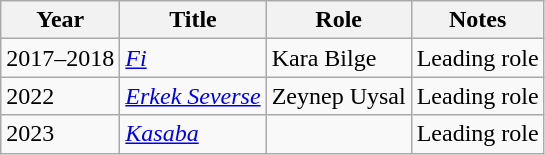<table class="wikitable">
<tr>
<th>Year</th>
<th>Title</th>
<th>Role</th>
<th>Notes</th>
</tr>
<tr>
<td>2017–2018</td>
<td><em><a href='#'>Fi</a></em></td>
<td>Kara Bilge</td>
<td>Leading role</td>
</tr>
<tr>
<td>2022</td>
<td><em><a href='#'>Erkek Severse</a></em></td>
<td>Zeynep Uysal</td>
<td>Leading role</td>
</tr>
<tr>
<td>2023</td>
<td><em><a href='#'>Kasaba</a></em></td>
<td></td>
<td>Leading role</td>
</tr>
</table>
